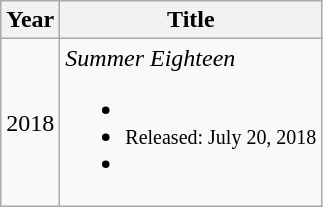<table class="wikitable">
<tr>
<th>Year</th>
<th>Title</th>
</tr>
<tr>
<td>2018</td>
<td><em>Summer Eighteen</em><br><ul><li></li><li><small>Released: July 20, 2018</small></li><li></li></ul></td>
</tr>
</table>
